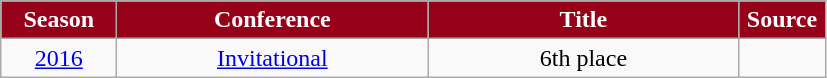<table class="wikitable">
<tr>
<th width=70px style="background:#960018; color:white; text-align: center">Season</th>
<th width=200px style="background:#960018; color:white;">Conference</th>
<th width=200px style="background:#960018; color:white;">Title</th>
<th width=50px style="background:#960018; color:white;">Source</th>
</tr>
<tr align=center>
<td><a href='#'>2016</a></td>
<td><a href='#'>Invitational</a></td>
<td>6th place</td>
<td></td>
</tr>
</table>
